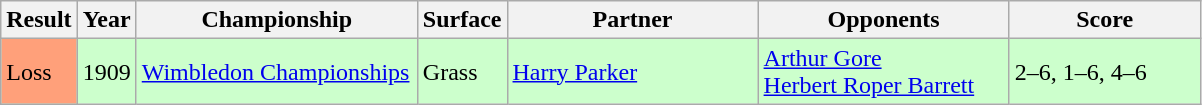<table class="sortable wikitable">
<tr>
<th style="width:40px">Result</th>
<th style="width:30px">Year</th>
<th style="width:180px">Championship</th>
<th style="width:50px">Surface</th>
<th style="width:160px">Partner</th>
<th style="width:160px">Opponents</th>
<th style="width:120px" class="unsortable">Score</th>
</tr>
<tr style="background:#cfc;">
<td style="background:#ffa07a;">Loss</td>
<td>1909</td>
<td><a href='#'>Wimbledon Championships</a></td>
<td>Grass</td>
<td> <a href='#'>Harry Parker</a></td>
<td> <a href='#'>Arthur Gore</a><br> <a href='#'>Herbert Roper Barrett</a></td>
<td>2–6, 1–6, 4–6</td>
</tr>
</table>
